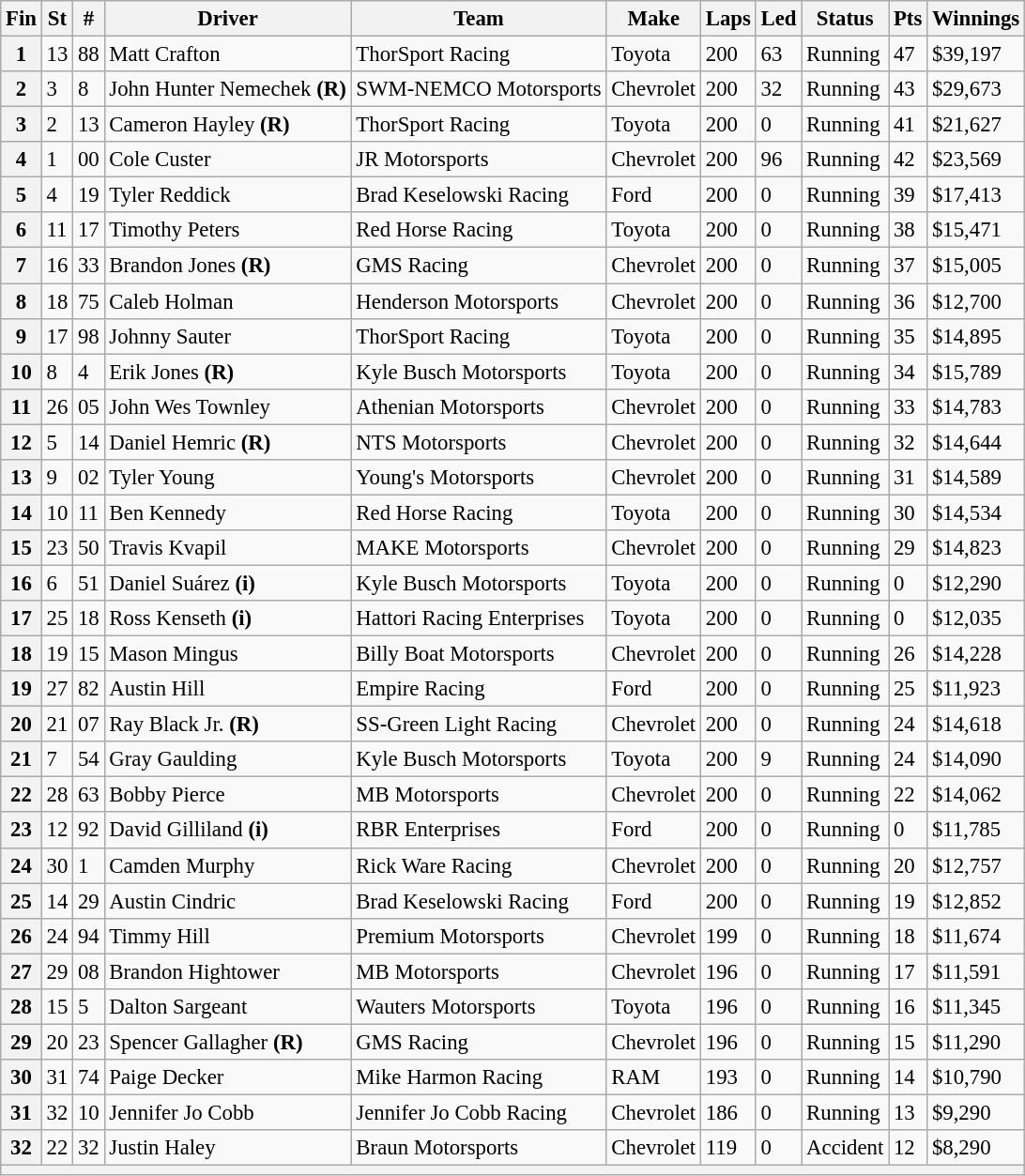<table class="wikitable" style="font-size:95%">
<tr>
<th>Fin</th>
<th>St</th>
<th>#</th>
<th>Driver</th>
<th>Team</th>
<th>Make</th>
<th>Laps</th>
<th>Led</th>
<th>Status</th>
<th>Pts</th>
<th>Winnings</th>
</tr>
<tr>
<th>1</th>
<td>13</td>
<td>88</td>
<td>Matt Crafton</td>
<td>ThorSport Racing</td>
<td>Toyota</td>
<td>200</td>
<td>63</td>
<td>Running</td>
<td>47</td>
<td>$39,197</td>
</tr>
<tr>
<th>2</th>
<td>3</td>
<td>8</td>
<td>John Hunter Nemechek <strong>(R)</strong></td>
<td>SWM-NEMCO Motorsports</td>
<td>Chevrolet</td>
<td>200</td>
<td>32</td>
<td>Running</td>
<td>43</td>
<td>$29,673</td>
</tr>
<tr>
<th>3</th>
<td>2</td>
<td>13</td>
<td>Cameron Hayley <strong>(R)</strong></td>
<td>ThorSport Racing</td>
<td>Toyota</td>
<td>200</td>
<td>0</td>
<td>Running</td>
<td>41</td>
<td>$21,627</td>
</tr>
<tr>
<th>4</th>
<td>1</td>
<td>00</td>
<td>Cole Custer</td>
<td>JR Motorsports</td>
<td>Chevrolet</td>
<td>200</td>
<td>96</td>
<td>Running</td>
<td>42</td>
<td>$23,569</td>
</tr>
<tr>
<th>5</th>
<td>4</td>
<td>19</td>
<td>Tyler Reddick</td>
<td>Brad Keselowski Racing</td>
<td>Ford</td>
<td>200</td>
<td>0</td>
<td>Running</td>
<td>39</td>
<td>$17,413</td>
</tr>
<tr>
<th>6</th>
<td>11</td>
<td>17</td>
<td>Timothy Peters</td>
<td>Red Horse Racing</td>
<td>Toyota</td>
<td>200</td>
<td>0</td>
<td>Running</td>
<td>38</td>
<td>$15,471</td>
</tr>
<tr>
<th>7</th>
<td>16</td>
<td>33</td>
<td>Brandon Jones <strong>(R)</strong></td>
<td>GMS Racing</td>
<td>Chevrolet</td>
<td>200</td>
<td>0</td>
<td>Running</td>
<td>37</td>
<td>$15,005</td>
</tr>
<tr>
<th>8</th>
<td>18</td>
<td>75</td>
<td>Caleb Holman</td>
<td>Henderson Motorsports</td>
<td>Chevrolet</td>
<td>200</td>
<td>0</td>
<td>Running</td>
<td>36</td>
<td>$12,700</td>
</tr>
<tr>
<th>9</th>
<td>17</td>
<td>98</td>
<td>Johnny Sauter</td>
<td>ThorSport Racing</td>
<td>Toyota</td>
<td>200</td>
<td>0</td>
<td>Running</td>
<td>35</td>
<td>$14,895</td>
</tr>
<tr>
<th>10</th>
<td>8</td>
<td>4</td>
<td>Erik Jones <strong>(R)</strong></td>
<td>Kyle Busch Motorsports</td>
<td>Toyota</td>
<td>200</td>
<td>0</td>
<td>Running</td>
<td>34</td>
<td>$15,789</td>
</tr>
<tr>
<th>11</th>
<td>26</td>
<td>05</td>
<td>John Wes Townley</td>
<td>Athenian Motorsports</td>
<td>Chevrolet</td>
<td>200</td>
<td>0</td>
<td>Running</td>
<td>33</td>
<td>$14,783</td>
</tr>
<tr>
<th>12</th>
<td>5</td>
<td>14</td>
<td>Daniel Hemric <strong>(R)</strong></td>
<td>NTS Motorsports</td>
<td>Chevrolet</td>
<td>200</td>
<td>0</td>
<td>Running</td>
<td>32</td>
<td>$14,644</td>
</tr>
<tr>
<th>13</th>
<td>9</td>
<td>02</td>
<td>Tyler Young</td>
<td>Young's Motorsports</td>
<td>Chevrolet</td>
<td>200</td>
<td>0</td>
<td>Running</td>
<td>31</td>
<td>$14,589</td>
</tr>
<tr>
<th>14</th>
<td>10</td>
<td>11</td>
<td>Ben Kennedy</td>
<td>Red Horse Racing</td>
<td>Toyota</td>
<td>200</td>
<td>0</td>
<td>Running</td>
<td>30</td>
<td>$14,534</td>
</tr>
<tr>
<th>15</th>
<td>23</td>
<td>50</td>
<td>Travis Kvapil</td>
<td>MAKE Motorsports</td>
<td>Chevrolet</td>
<td>200</td>
<td>0</td>
<td>Running</td>
<td>29</td>
<td>$14,823</td>
</tr>
<tr>
<th>16</th>
<td>6</td>
<td>51</td>
<td>Daniel Suárez <strong>(i)</strong></td>
<td>Kyle Busch Motorsports</td>
<td>Toyota</td>
<td>200</td>
<td>0</td>
<td>Running</td>
<td>0</td>
<td>$12,290</td>
</tr>
<tr>
<th>17</th>
<td>25</td>
<td>18</td>
<td>Ross Kenseth <strong>(i)</strong></td>
<td>Hattori Racing Enterprises</td>
<td>Toyota</td>
<td>200</td>
<td>0</td>
<td>Running</td>
<td>0</td>
<td>$12,035</td>
</tr>
<tr>
<th>18</th>
<td>19</td>
<td>15</td>
<td>Mason Mingus</td>
<td>Billy Boat Motorsports</td>
<td>Chevrolet</td>
<td>200</td>
<td>0</td>
<td>Running</td>
<td>26</td>
<td>$14,228</td>
</tr>
<tr>
<th>19</th>
<td>27</td>
<td>82</td>
<td>Austin Hill</td>
<td>Empire Racing</td>
<td>Ford</td>
<td>200</td>
<td>0</td>
<td>Running</td>
<td>25</td>
<td>$11,923</td>
</tr>
<tr>
<th>20</th>
<td>21</td>
<td>07</td>
<td>Ray Black Jr. <strong>(R)</strong></td>
<td>SS-Green Light Racing</td>
<td>Chevrolet</td>
<td>200</td>
<td>0</td>
<td>Running</td>
<td>24</td>
<td>$14,618</td>
</tr>
<tr>
<th>21</th>
<td>7</td>
<td>54</td>
<td>Gray Gaulding</td>
<td>Kyle Busch Motorsports</td>
<td>Toyota</td>
<td>200</td>
<td>9</td>
<td>Running</td>
<td>24</td>
<td>$14,090</td>
</tr>
<tr>
<th>22</th>
<td>28</td>
<td>63</td>
<td>Bobby Pierce</td>
<td>MB Motorsports</td>
<td>Chevrolet</td>
<td>200</td>
<td>0</td>
<td>Running</td>
<td>22</td>
<td>$14,062</td>
</tr>
<tr>
<th>23</th>
<td>12</td>
<td>92</td>
<td>David Gilliland <strong>(i)</strong></td>
<td>RBR Enterprises</td>
<td>Ford</td>
<td>200</td>
<td>0</td>
<td>Running</td>
<td>0</td>
<td>$11,785</td>
</tr>
<tr>
<th>24</th>
<td>30</td>
<td>1</td>
<td>Camden Murphy</td>
<td>Rick Ware Racing</td>
<td>Chevrolet</td>
<td>200</td>
<td>0</td>
<td>Running</td>
<td>20</td>
<td>$12,757</td>
</tr>
<tr>
<th>25</th>
<td>14</td>
<td>29</td>
<td>Austin Cindric</td>
<td>Brad Keselowski Racing</td>
<td>Ford</td>
<td>200</td>
<td>0</td>
<td>Running</td>
<td>19</td>
<td>$12,852</td>
</tr>
<tr>
<th>26</th>
<td>24</td>
<td>94</td>
<td>Timmy Hill</td>
<td>Premium Motorsports</td>
<td>Chevrolet</td>
<td>199</td>
<td>0</td>
<td>Running</td>
<td>18</td>
<td>$11,674</td>
</tr>
<tr>
<th>27</th>
<td>29</td>
<td>08</td>
<td>Brandon Hightower</td>
<td>MB Motorsports</td>
<td>Chevrolet</td>
<td>196</td>
<td>0</td>
<td>Running</td>
<td>17</td>
<td>$11,591</td>
</tr>
<tr>
<th>28</th>
<td>15</td>
<td>5</td>
<td>Dalton Sargeant</td>
<td>Wauters Motorsports</td>
<td>Toyota</td>
<td>196</td>
<td>0</td>
<td>Running</td>
<td>16</td>
<td>$11,345</td>
</tr>
<tr>
<th>29</th>
<td>20</td>
<td>23</td>
<td>Spencer Gallagher <strong>(R)</strong></td>
<td>GMS Racing</td>
<td>Chevrolet</td>
<td>196</td>
<td>0</td>
<td>Running</td>
<td>15</td>
<td>$11,290</td>
</tr>
<tr>
<th>30</th>
<td>31</td>
<td>74</td>
<td>Paige Decker</td>
<td>Mike Harmon Racing</td>
<td>RAM</td>
<td>193</td>
<td>0</td>
<td>Running</td>
<td>14</td>
<td>$10,790</td>
</tr>
<tr>
<th>31</th>
<td>32</td>
<td>10</td>
<td>Jennifer Jo Cobb</td>
<td>Jennifer Jo Cobb Racing</td>
<td>Chevrolet</td>
<td>186</td>
<td>0</td>
<td>Running</td>
<td>13</td>
<td>$9,290</td>
</tr>
<tr>
<th>32</th>
<td>22</td>
<td>32</td>
<td>Justin Haley</td>
<td>Braun Motorsports</td>
<td>Chevrolet</td>
<td>119</td>
<td>0</td>
<td>Accident</td>
<td>12</td>
<td>$8,290</td>
</tr>
<tr>
<th colspan="11"></th>
</tr>
</table>
